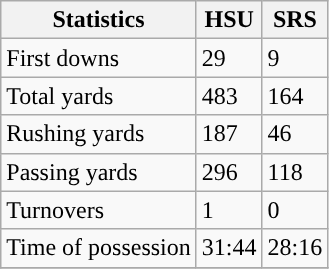<table class="wikitable" style="float: left;">
<tr>
<th>Statistics</th>
<th>HSU</th>
<th>SRS</th>
</tr>
<tr>
<td>First downs</td>
<td>29</td>
<td>9</td>
</tr>
<tr>
<td>Total yards</td>
<td>483</td>
<td>164</td>
</tr>
<tr>
<td>Rushing yards</td>
<td>187</td>
<td>46</td>
</tr>
<tr>
<td>Passing yards</td>
<td>296</td>
<td>118</td>
</tr>
<tr>
<td>Turnovers</td>
<td>1</td>
<td>0</td>
</tr>
<tr>
<td>Time of possession</td>
<td>31:44</td>
<td>28:16</td>
</tr>
<tr>
</tr>
</table>
